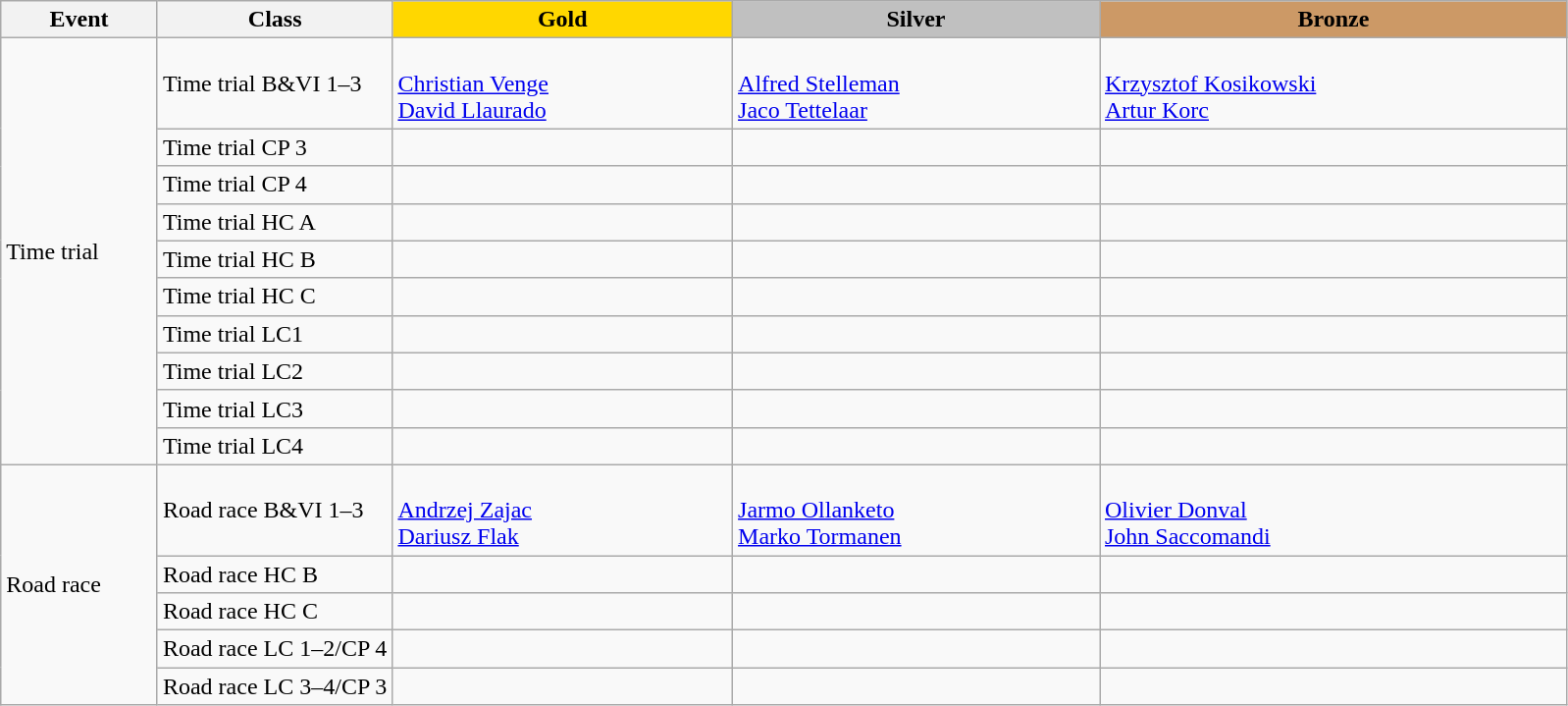<table class=wikitable style="font-size:100%">
<tr>
<th rowspan=1 width="10%">Event</th>
<th rowspan=1 width="15%">Class</th>
<th rowspan=1 style="background:gold;">Gold</th>
<th colspan=1 style="background:silver;">Silver</th>
<th colspan=1 style="background:#CC9966;">Bronze</th>
</tr>
<tr>
<td rowspan=10>Time trial<br></td>
<td>Time trial B&VI 1–3</td>
<td> <br> <a href='#'>Christian Venge</a> <br> <a href='#'>David Llaurado</a></td>
<td> <br> <a href='#'>Alfred Stelleman</a> <br> <a href='#'>Jaco Tettelaar</a></td>
<td> <br> <a href='#'>Krzysztof Kosikowski</a> <br> <a href='#'>Artur Korc</a></td>
</tr>
<tr>
<td>Time trial CP 3</td>
<td></td>
<td></td>
<td></td>
</tr>
<tr>
<td>Time trial CP 4</td>
<td></td>
<td></td>
<td></td>
</tr>
<tr>
<td>Time trial HC A</td>
<td></td>
<td></td>
<td></td>
</tr>
<tr>
<td>Time trial HC B</td>
<td></td>
<td></td>
<td></td>
</tr>
<tr>
<td>Time trial HC C</td>
<td></td>
<td></td>
<td></td>
</tr>
<tr>
<td>Time trial LC1</td>
<td></td>
<td></td>
<td></td>
</tr>
<tr>
<td>Time trial LC2</td>
<td></td>
<td></td>
<td></td>
</tr>
<tr>
<td>Time trial LC3</td>
<td></td>
<td></td>
<td></td>
</tr>
<tr>
<td>Time trial LC4</td>
<td></td>
<td></td>
<td></td>
</tr>
<tr>
<td rowspan=5>Road race<br></td>
<td>Road race B&VI 1–3</td>
<td> <br> <a href='#'>Andrzej Zajac</a> <br> <a href='#'>Dariusz Flak</a></td>
<td> <br> <a href='#'>Jarmo Ollanketo</a> <br> <a href='#'>Marko Tormanen</a></td>
<td> <br> <a href='#'>Olivier Donval</a> <br> <a href='#'>John Saccomandi</a></td>
</tr>
<tr>
<td>Road race HC B</td>
<td></td>
<td></td>
<td></td>
</tr>
<tr>
<td>Road race HC C</td>
<td></td>
<td></td>
<td></td>
</tr>
<tr>
<td>Road race LC 1–2/CP 4</td>
<td></td>
<td></td>
<td></td>
</tr>
<tr>
<td>Road race LC 3–4/CP 3</td>
<td></td>
<td></td>
<td></td>
</tr>
</table>
